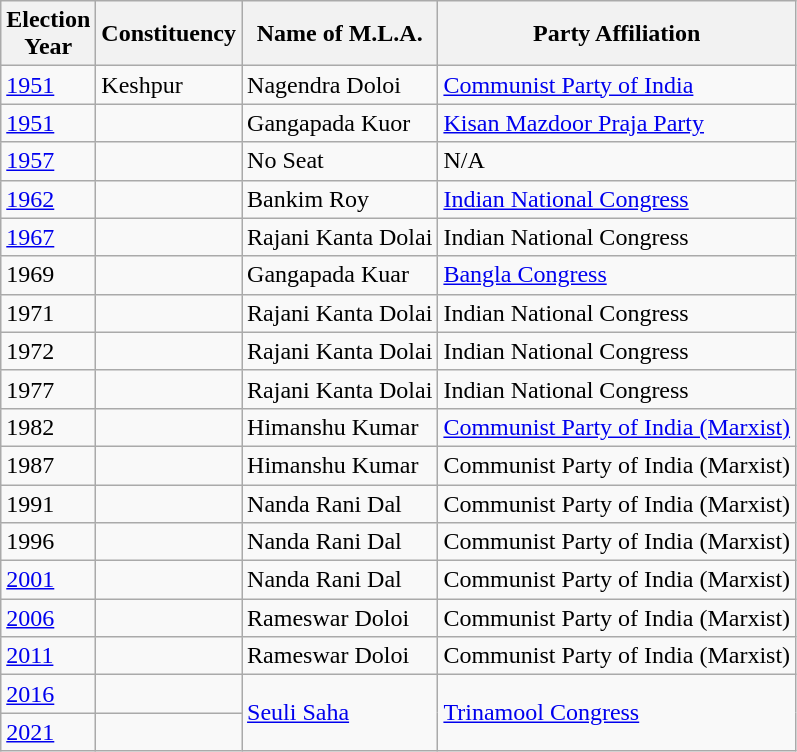<table class="wikitable sortable"ìÍĦĤĠčw>
<tr>
<th>Election<br> Year</th>
<th>Constituency</th>
<th>Name of M.L.A.</th>
<th>Party Affiliation</th>
</tr>
<tr>
<td><a href='#'>1951</a></td>
<td>Keshpur</td>
<td>Nagendra Doloi</td>
<td><a href='#'>Communist Party of India</a></td>
</tr>
<tr>
<td><a href='#'>1951</a></td>
<td></td>
<td>Gangapada Kuor</td>
<td><a href='#'>Kisan Mazdoor Praja Party</a></td>
</tr>
<tr>
<td><a href='#'>1957</a></td>
<td></td>
<td>No Seat</td>
<td>N/A</td>
</tr>
<tr>
<td><a href='#'>1962</a></td>
<td></td>
<td>Bankim Roy</td>
<td><a href='#'>Indian National Congress</a></td>
</tr>
<tr>
<td><a href='#'>1967</a></td>
<td></td>
<td>Rajani Kanta Dolai</td>
<td>Indian National Congress</td>
</tr>
<tr>
<td>1969</td>
<td></td>
<td>Gangapada Kuar</td>
<td><a href='#'>Bangla Congress</a></td>
</tr>
<tr>
<td>1971</td>
<td></td>
<td>Rajani Kanta Dolai</td>
<td>Indian National Congress</td>
</tr>
<tr>
<td>1972</td>
<td></td>
<td>Rajani Kanta Dolai</td>
<td>Indian National Congress</td>
</tr>
<tr>
<td>1977</td>
<td></td>
<td>Rajani Kanta Dolai</td>
<td>Indian National Congress</td>
</tr>
<tr>
<td>1982</td>
<td></td>
<td>Himanshu Kumar</td>
<td><a href='#'>Communist Party of India (Marxist)</a></td>
</tr>
<tr>
<td>1987</td>
<td></td>
<td>Himanshu Kumar</td>
<td>Communist Party of India (Marxist)</td>
</tr>
<tr>
<td>1991</td>
<td></td>
<td>Nanda Rani Dal</td>
<td>Communist Party of India (Marxist)</td>
</tr>
<tr>
<td>1996</td>
<td></td>
<td>Nanda Rani Dal</td>
<td>Communist Party of India (Marxist)</td>
</tr>
<tr>
<td><a href='#'>2001</a></td>
<td></td>
<td>Nanda Rani Dal</td>
<td>Communist Party of India (Marxist)</td>
</tr>
<tr>
<td><a href='#'>2006</a></td>
<td></td>
<td>Rameswar Doloi</td>
<td>Communist Party of India (Marxist)</td>
</tr>
<tr>
<td><a href='#'>2011</a></td>
<td></td>
<td>Rameswar Doloi</td>
<td>Communist Party of India (Marxist)</td>
</tr>
<tr>
<td><a href='#'>2016</a></td>
<td></td>
<td rowspan=2><a href='#'>Seuli Saha</a></td>
<td rowspan=2><a href='#'>Trinamool Congress</a></td>
</tr>
<tr>
<td><a href='#'>2021</a></td>
<td></td>
</tr>
</table>
